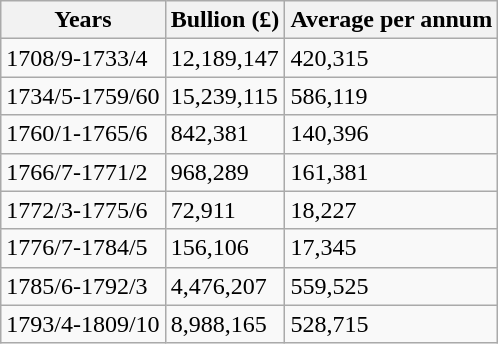<table class="wikitable sortable">
<tr>
<th>Years</th>
<th>Bullion (£)</th>
<th>Average per annum</th>
</tr>
<tr>
<td>1708/9-1733/4</td>
<td>12,189,147</td>
<td>420,315</td>
</tr>
<tr>
<td>1734/5-1759/60</td>
<td>15,239,115</td>
<td>586,119</td>
</tr>
<tr>
<td>1760/1-1765/6</td>
<td>842,381</td>
<td>140,396</td>
</tr>
<tr>
<td>1766/7-1771/2</td>
<td>968,289</td>
<td>161,381</td>
</tr>
<tr>
<td>1772/3-1775/6</td>
<td>72,911</td>
<td>18,227</td>
</tr>
<tr>
<td>1776/7-1784/5</td>
<td>156,106</td>
<td>17,345</td>
</tr>
<tr>
<td>1785/6-1792/3</td>
<td>4,476,207</td>
<td>559,525</td>
</tr>
<tr>
<td>1793/4-1809/10</td>
<td>8,988,165</td>
<td>528,715</td>
</tr>
</table>
